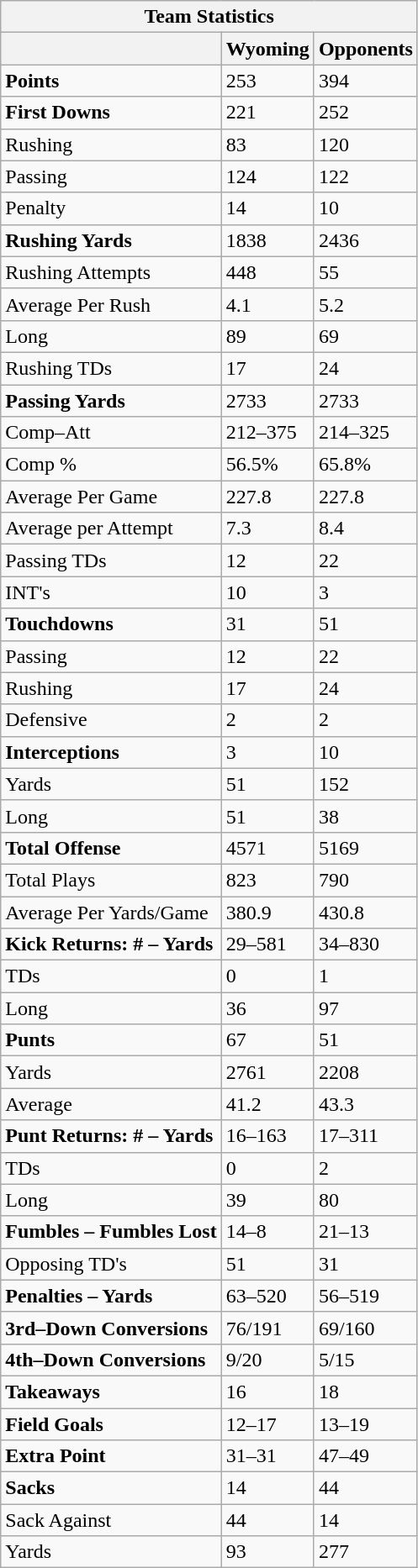<table class="wikitable collapsible collapsed">
<tr>
<th colspan="3">Team Statistics</th>
</tr>
<tr>
<th></th>
<th>Wyoming</th>
<th>Opponents</th>
</tr>
<tr>
<td><strong>Points</strong></td>
<td>253</td>
<td>394</td>
</tr>
<tr>
<td><strong>First Downs</strong></td>
<td>221</td>
<td>252</td>
</tr>
<tr>
<td>Rushing</td>
<td>83</td>
<td>120</td>
</tr>
<tr>
<td>Passing</td>
<td>124</td>
<td>122</td>
</tr>
<tr>
<td>Penalty</td>
<td>14</td>
<td>10</td>
</tr>
<tr>
<td><strong>Rushing Yards</strong></td>
<td>1838</td>
<td>2436</td>
</tr>
<tr>
<td>Rushing Attempts</td>
<td>448</td>
<td>55</td>
</tr>
<tr>
<td>Average Per Rush</td>
<td>4.1</td>
<td>5.2</td>
</tr>
<tr>
<td>Long</td>
<td>89</td>
<td>69</td>
</tr>
<tr>
<td>Rushing TDs</td>
<td>17</td>
<td>24</td>
</tr>
<tr>
<td><strong>Passing Yards</strong></td>
<td>2733</td>
<td>2733</td>
</tr>
<tr>
<td>Comp–Att</td>
<td>212–375</td>
<td>214–325</td>
</tr>
<tr>
<td>Comp %</td>
<td>56.5%</td>
<td>65.8%</td>
</tr>
<tr>
<td>Average Per Game</td>
<td>227.8</td>
<td>227.8</td>
</tr>
<tr>
<td>Average per Attempt</td>
<td>7.3</td>
<td>8.4</td>
</tr>
<tr>
<td>Passing TDs</td>
<td>12</td>
<td>22</td>
</tr>
<tr>
<td>INT's</td>
<td>10</td>
<td>3</td>
</tr>
<tr>
<td><strong>Touchdowns</strong></td>
<td>31</td>
<td>51</td>
</tr>
<tr>
<td>Passing</td>
<td>12</td>
<td>22</td>
</tr>
<tr>
<td>Rushing</td>
<td>17</td>
<td>24</td>
</tr>
<tr>
<td>Defensive</td>
<td>2</td>
<td>2</td>
</tr>
<tr>
<td><strong>Interceptions</strong></td>
<td>3</td>
<td>10</td>
</tr>
<tr>
<td>Yards</td>
<td>51</td>
<td>152</td>
</tr>
<tr>
<td>Long</td>
<td>51</td>
<td>38</td>
</tr>
<tr>
<td><strong>Total Offense</strong></td>
<td>4571</td>
<td>5169</td>
</tr>
<tr>
<td>Total Plays</td>
<td>823</td>
<td>790</td>
</tr>
<tr>
<td>Average Per Yards/Game</td>
<td>380.9</td>
<td>430.8</td>
</tr>
<tr>
<td><strong>Kick Returns: # – Yards</strong></td>
<td>29–581</td>
<td>34–830</td>
</tr>
<tr>
<td>TDs</td>
<td>0</td>
<td>1</td>
</tr>
<tr>
<td>Long</td>
<td>36</td>
<td>97</td>
</tr>
<tr>
<td><strong>Punts</strong></td>
<td>67</td>
<td>51</td>
</tr>
<tr>
<td>Yards</td>
<td>2761</td>
<td>2208</td>
</tr>
<tr>
<td>Average</td>
<td>41.2</td>
<td>43.3</td>
</tr>
<tr>
<td><strong>Punt Returns: # – Yards</strong></td>
<td>16–163</td>
<td>17–311</td>
</tr>
<tr>
<td>TDs</td>
<td>0</td>
<td>2</td>
</tr>
<tr>
<td>Long</td>
<td>39</td>
<td>80</td>
</tr>
<tr>
<td><strong>Fumbles – Fumbles Lost</strong></td>
<td>14–8</td>
<td>21–13</td>
</tr>
<tr>
<td>Opposing TD's</td>
<td>51</td>
<td>31</td>
</tr>
<tr>
<td><strong>Penalties – Yards</strong></td>
<td>63–520</td>
<td>56–519</td>
</tr>
<tr>
<td><strong>3rd–Down Conversions</strong></td>
<td>76/191</td>
<td>69/160</td>
</tr>
<tr>
<td><strong>4th–Down Conversions</strong></td>
<td>9/20</td>
<td>5/15</td>
</tr>
<tr>
<td><strong>Takeaways</strong></td>
<td>16</td>
<td>18</td>
</tr>
<tr>
<td><strong>Field Goals</strong></td>
<td>12–17</td>
<td>13–19</td>
</tr>
<tr>
<td><strong>Extra Point</strong></td>
<td>31–31</td>
<td>47–49</td>
</tr>
<tr>
<td><strong>Sacks</strong></td>
<td>14</td>
<td>44</td>
</tr>
<tr>
<td>Sack Against</td>
<td>44</td>
<td>14</td>
</tr>
<tr>
<td>Yards</td>
<td>93</td>
<td>277</td>
</tr>
</table>
